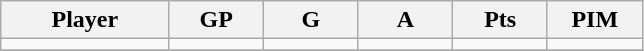<table class="wikitable sortable">
<tr>
<th bgcolor="#DDDDFF" width="16%">Player</th>
<th bgcolor="#DDDDFF" width="9%">GP</th>
<th bgcolor="#DDDDFF" width="9%">G</th>
<th bgcolor="#DDDDFF" width="9%">A</th>
<th bgcolor="#DDDDFF" width="9%">Pts</th>
<th bgcolor="#DDDDFF" width="9%">PIM</th>
</tr>
<tr align="center">
<td></td>
<td></td>
<td></td>
<td></td>
<td></td>
<td></td>
</tr>
<tr align="center">
</tr>
</table>
